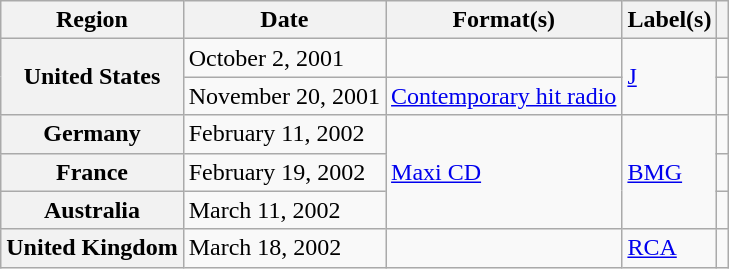<table class="wikitable plainrowheaders">
<tr>
<th scope="col">Region</th>
<th scope="col">Date</th>
<th scope="col">Format(s)</th>
<th scope="col">Label(s)</th>
<th scope="col"></th>
</tr>
<tr>
<th scope="row" rowspan="2">United States</th>
<td>October 2, 2001</td>
<td></td>
<td rowspan="2"><a href='#'>J</a></td>
<td></td>
</tr>
<tr>
<td>November 20, 2001</td>
<td><a href='#'>Contemporary hit radio</a></td>
<td></td>
</tr>
<tr>
<th scope="row">Germany</th>
<td>February 11, 2002</td>
<td rowspan="3"><a href='#'>Maxi CD</a></td>
<td rowspan="3"><a href='#'>BMG</a></td>
<td></td>
</tr>
<tr>
<th scope="row">France</th>
<td>February 19, 2002</td>
<td></td>
</tr>
<tr>
<th scope="row">Australia</th>
<td>March 11, 2002</td>
<td></td>
</tr>
<tr>
<th scope="row">United Kingdom</th>
<td>March 18, 2002</td>
<td></td>
<td><a href='#'>RCA</a></td>
<td></td>
</tr>
</table>
